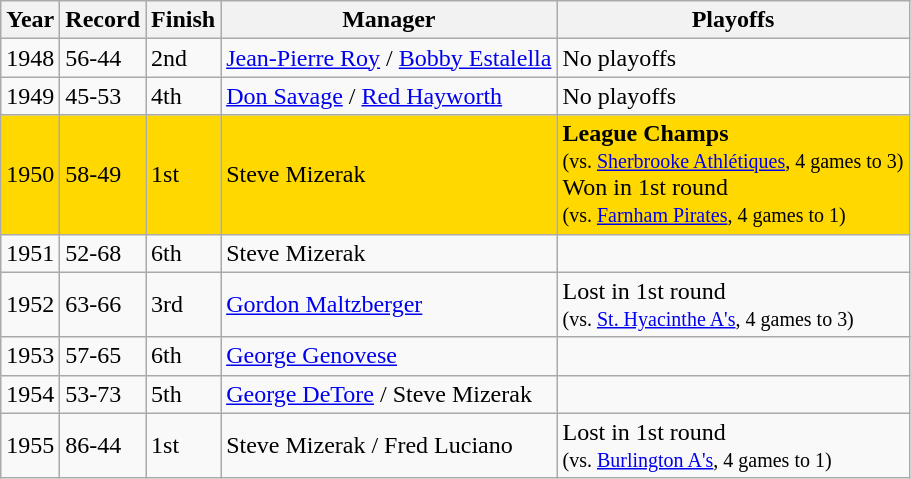<table class="wikitable">
<tr>
<th>Year</th>
<th>Record</th>
<th>Finish</th>
<th>Manager</th>
<th>Playoffs</th>
</tr>
<tr>
<td>1948</td>
<td>56-44</td>
<td>2nd</td>
<td><a href='#'>Jean-Pierre Roy</a> / <a href='#'>Bobby Estalella</a></td>
<td>No playoffs</td>
</tr>
<tr>
<td>1949</td>
<td>45-53</td>
<td>4th</td>
<td><a href='#'>Don Savage</a> / <a href='#'>Red Hayworth</a></td>
<td>No playoffs</td>
</tr>
<tr bgcolor="#FFD800">
<td>1950</td>
<td>58-49</td>
<td>1st</td>
<td>Steve Mizerak</td>
<td><strong>League Champs</strong><br><small>(vs. <a href='#'>Sherbrooke Athlétiques</a>, 4 games to 3)</small><br>Won in 1st round<br><small>(vs. <a href='#'>Farnham Pirates</a>, 4 games to 1)</small></td>
</tr>
<tr>
<td>1951</td>
<td>52-68</td>
<td>6th</td>
<td>Steve Mizerak</td>
<td></td>
</tr>
<tr>
<td>1952</td>
<td>63-66</td>
<td>3rd</td>
<td><a href='#'>Gordon Maltzberger</a></td>
<td>Lost in 1st round<br><small>(vs. <a href='#'>St. Hyacinthe A's</a>, 4 games to 3)</small></td>
</tr>
<tr>
<td>1953</td>
<td>57-65</td>
<td>6th</td>
<td><a href='#'>George Genovese</a></td>
<td></td>
</tr>
<tr>
<td>1954</td>
<td>53-73</td>
<td>5th</td>
<td><a href='#'>George DeTore</a> / Steve Mizerak</td>
<td></td>
</tr>
<tr>
<td>1955</td>
<td>86-44</td>
<td>1st</td>
<td>Steve Mizerak / Fred Luciano</td>
<td>Lost in 1st round<br><small>(vs. <a href='#'>Burlington A's</a>, 4 games to 1)</small></td>
</tr>
</table>
